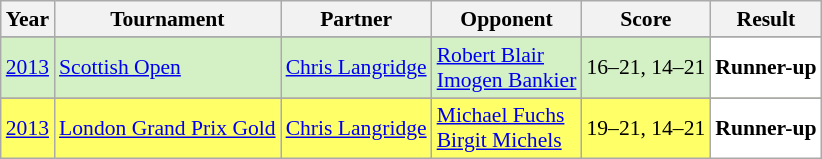<table class="sortable wikitable" style="font-size: 90%;">
<tr>
<th>Year</th>
<th>Tournament</th>
<th>Partner</th>
<th>Opponent</th>
<th>Score</th>
<th>Result</th>
</tr>
<tr>
</tr>
<tr style="background:#D4F1C5">
<td align="center"><a href='#'>2013</a></td>
<td align="left"><a href='#'>Scottish Open</a></td>
<td align="left"> <a href='#'>Chris Langridge</a></td>
<td align="left"> <a href='#'>Robert Blair</a><br> <a href='#'>Imogen Bankier</a></td>
<td align="left">16–21, 14–21</td>
<td style="text-align:left; background:white"> <strong>Runner-up</strong></td>
</tr>
<tr>
</tr>
<tr style="background:#FFFF67">
<td align="center"><a href='#'>2013</a></td>
<td align="left"><a href='#'>London Grand Prix Gold</a></td>
<td align="left"> <a href='#'>Chris Langridge</a></td>
<td align="left"> <a href='#'>Michael Fuchs</a><br> <a href='#'>Birgit Michels</a></td>
<td align="left">19–21, 14–21</td>
<td style="text-align:left; background:white"> <strong>Runner-up</strong></td>
</tr>
</table>
